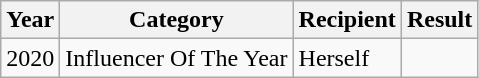<table class="wikitable">
<tr>
<th>Year</th>
<th>Category</th>
<th>Recipient</th>
<th>Result</th>
</tr>
<tr>
<td>2020</td>
<td>Influencer Of The Year</td>
<td>Herself</td>
<td></td>
</tr>
</table>
